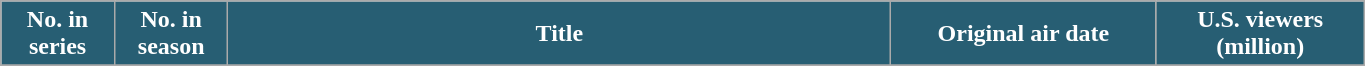<table class="wikitable plainrowheaders" style="width:72%;">
<tr>
<th scope="col" style="background-color: #275E73; color: #FFFFFF; width:6%;">No. in<br>series</th>
<th scope="col" style="background-color: #275E73; color: #FFFFFF; width:6%;">No. in<br>season</th>
<th scope="col" style="background-color: #275E73; color: #FFFFFF; width:35%;">Title</th>
<th scope="col" style="background-color: #275E73; color: #FFFFFF; width:14%;">Original air date</th>
<th scope="col" style="background-color: #275E73; color: #FFFFFF; width:11%;">U.S. viewers<br>(million)</th>
</tr>
<tr>
</tr>
</table>
